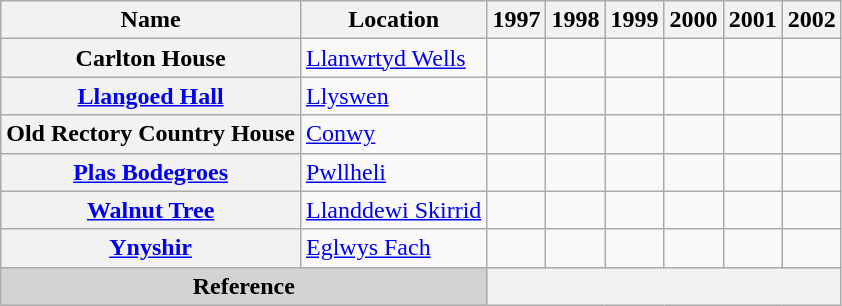<table class="wikitable sortable plainrowheaders" style="text-align:left;"">
<tr>
<th scope="col">Name</th>
<th scope="col">Location</th>
<th scope="col">1997</th>
<th scope="col">1998</th>
<th scope="col">1999</th>
<th scope="col">2000</th>
<th scope="col">2001</th>
<th scope="col">2002</th>
</tr>
<tr>
<th scope="row">Carlton House</th>
<td><a href='#'>Llanwrtyd Wells</a></td>
<td></td>
<td></td>
<td></td>
<td></td>
<td></td>
<td></td>
</tr>
<tr>
<th scope="row"><a href='#'>Llangoed Hall</a></th>
<td><a href='#'>Llyswen</a></td>
<td></td>
<td></td>
<td></td>
<td></td>
<td></td>
<td></td>
</tr>
<tr>
<th scope="row">Old Rectory Country House</th>
<td><a href='#'>Conwy</a></td>
<td></td>
<td></td>
<td></td>
<td></td>
<td></td>
<td></td>
</tr>
<tr>
<th scope="row"><a href='#'>Plas Bodegroes</a></th>
<td><a href='#'>Pwllheli</a></td>
<td></td>
<td></td>
<td></td>
<td></td>
<td></td>
<td></td>
</tr>
<tr>
<th scope="row"><a href='#'>Walnut Tree</a></th>
<td><a href='#'>Llanddewi Skirrid</a></td>
<td></td>
<td></td>
<td></td>
<td></td>
<td></td>
<td></td>
</tr>
<tr>
<th scope="row"><a href='#'>Ynyshir</a></th>
<td><a href='#'>Eglwys Fach</a></td>
<td></td>
<td></td>
<td></td>
<td></td>
<td></td>
<td></td>
</tr>
<tr>
<th colspan="2" style="text-align: center;background: lightgray;">Reference</th>
<th colspan="6"></th>
</tr>
</table>
